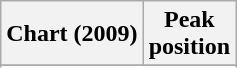<table class="wikitable sortable plainrowheaders" style="text-align:center">
<tr>
<th scope="col">Chart (2009)</th>
<th scope="col">Peak<br>position</th>
</tr>
<tr>
</tr>
<tr>
</tr>
</table>
